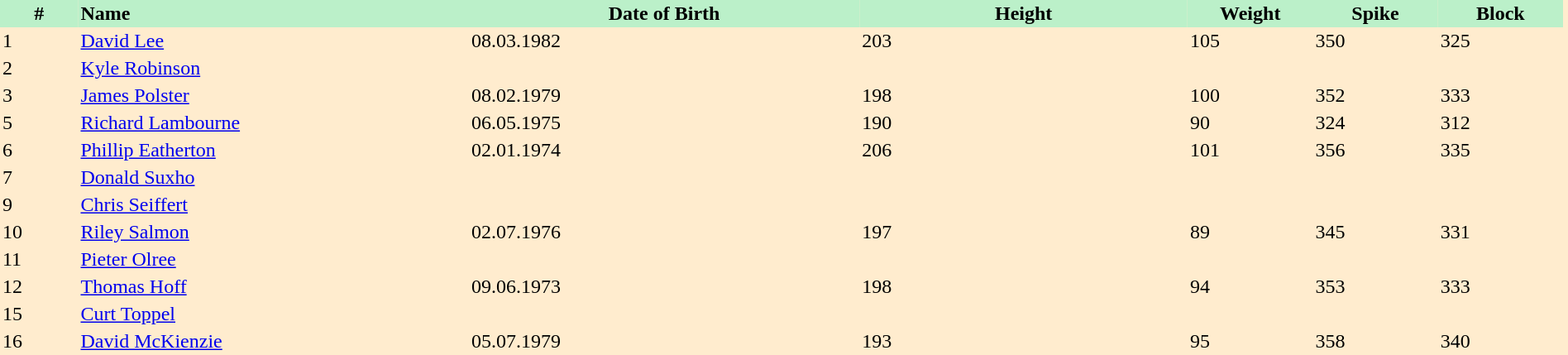<table border=0 cellpadding=2 cellspacing=0  |- style="background: #FFECCE" style="text-align:center; font-size:90%;" width=100%>
<tr style="background: #BBF0C9">
<th width=5%>#</th>
<th width=25% align=left>Name</th>
<th width=25%>Date of Birth</th>
<th width=21%>Height</th>
<th width=8%>Weight</th>
<th width=8%>Spike</th>
<th width=8%>Block</th>
</tr>
<tr>
<td>1</td>
<td align=left><a href='#'>David Lee</a></td>
<td>08.03.1982</td>
<td>203</td>
<td>105</td>
<td>350</td>
<td>325</td>
<td></td>
</tr>
<tr>
<td>2</td>
<td align=left><a href='#'>Kyle Robinson</a></td>
<td></td>
<td></td>
<td></td>
<td></td>
<td></td>
</tr>
<tr>
<td>3</td>
<td align=left><a href='#'>James Polster</a></td>
<td>08.02.1979</td>
<td>198</td>
<td>100</td>
<td>352</td>
<td>333</td>
<td></td>
</tr>
<tr>
<td>5</td>
<td align=left><a href='#'>Richard Lambourne</a></td>
<td>06.05.1975</td>
<td>190</td>
<td>90</td>
<td>324</td>
<td>312</td>
<td></td>
</tr>
<tr>
<td>6</td>
<td align=left><a href='#'>Phillip Eatherton</a></td>
<td>02.01.1974</td>
<td>206</td>
<td>101</td>
<td>356</td>
<td>335</td>
<td></td>
</tr>
<tr>
<td>7</td>
<td align=left><a href='#'>Donald Suxho</a></td>
<td></td>
<td></td>
<td></td>
<td></td>
<td></td>
</tr>
<tr>
<td>9</td>
<td align=left><a href='#'>Chris Seiffert</a></td>
<td></td>
<td></td>
<td></td>
<td></td>
<td></td>
</tr>
<tr>
<td>10</td>
<td align=left><a href='#'>Riley Salmon</a></td>
<td>02.07.1976</td>
<td>197</td>
<td>89</td>
<td>345</td>
<td>331</td>
<td></td>
</tr>
<tr>
<td>11</td>
<td align=left><a href='#'>Pieter Olree</a></td>
<td></td>
<td></td>
<td></td>
<td></td>
<td></td>
</tr>
<tr>
<td>12</td>
<td align=left><a href='#'>Thomas Hoff</a></td>
<td>09.06.1973</td>
<td>198</td>
<td>94</td>
<td>353</td>
<td>333</td>
<td></td>
</tr>
<tr>
<td>15</td>
<td align=left><a href='#'>Curt Toppel</a></td>
<td></td>
<td></td>
<td></td>
<td></td>
<td></td>
</tr>
<tr>
<td>16</td>
<td align=left><a href='#'>David McKienzie</a></td>
<td>05.07.1979</td>
<td>193</td>
<td>95</td>
<td>358</td>
<td>340</td>
<td></td>
</tr>
</table>
